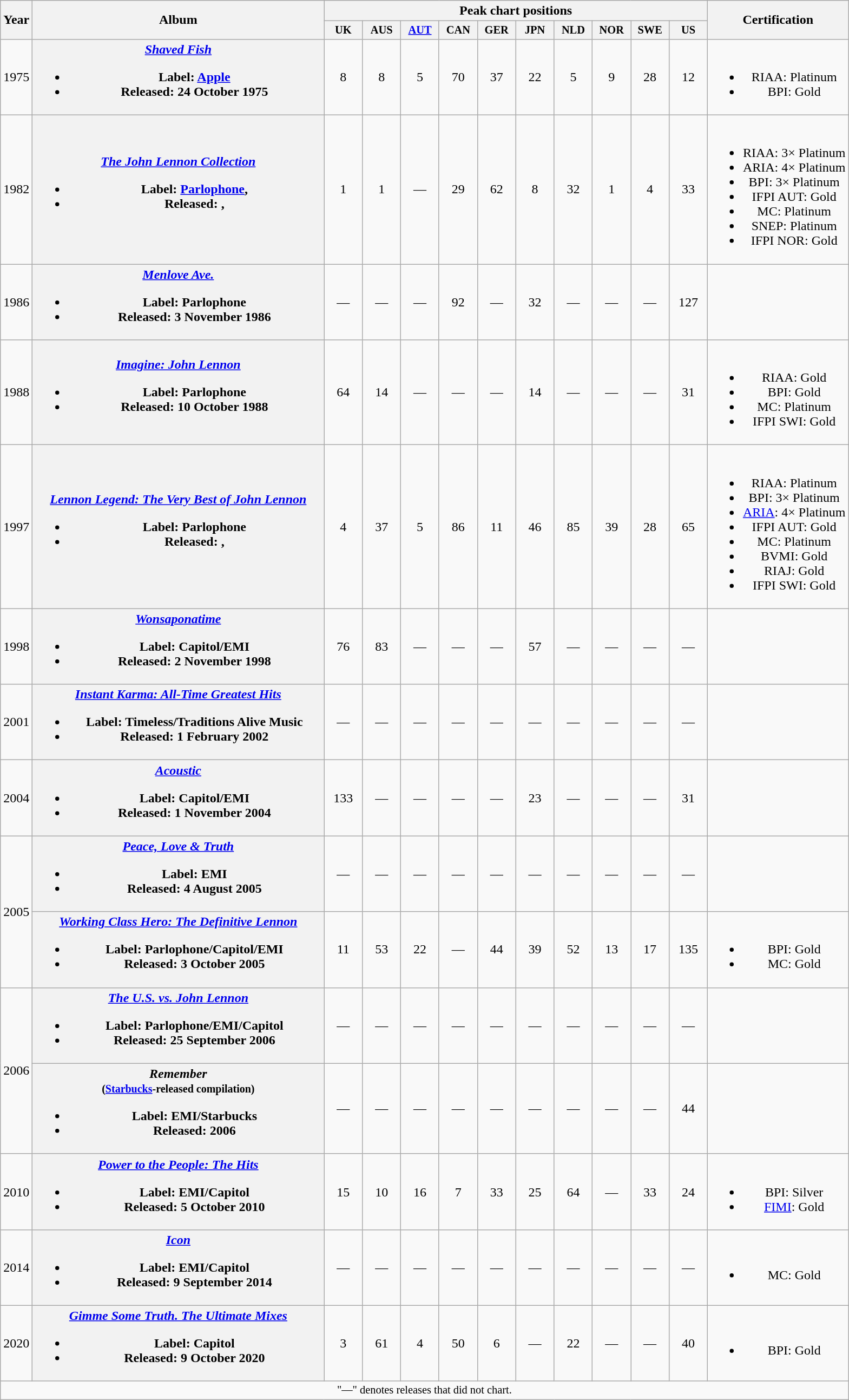<table class="wikitable plainrowheaders" style="text-align: center">
<tr>
<th scope="col" rowspan="2">Year</th>
<th scope="col" rowspan="2" style="; width: 22em">Album</th>
<th scope="col" colspan="10">Peak chart positions</th>
<th scope="col" rowspan="2">Certification</th>
</tr>
<tr>
<th style="width:3em;font-size:85%;">UK<br></th>
<th style="width:3em;font-size:85%;">AUS<br></th>
<th style="width:3em;font-size:85%;"><a href='#'>AUT</a><br></th>
<th style="width:3em;font-size:85%;">CAN<br></th>
<th style="width:3em;font-size:85%;">GER<br></th>
<th style="width:3em;font-size:85%;">JPN<br></th>
<th style="width:3em;font-size:85%;">NLD<br></th>
<th style="width:3em;font-size:85%;">NOR<br></th>
<th style="width:3em;font-size:85%;">SWE<br></th>
<th style="width:3em;font-size:85%;">US<br></th>
</tr>
<tr workin>
<td>1975</td>
<th scope="row"><em><a href='#'>Shaved Fish</a></em><br><ul><li>Label: <a href='#'>Apple</a></li><li>Released: 24 October 1975</li></ul></th>
<td>8</td>
<td>8</td>
<td>5</td>
<td>70</td>
<td>37</td>
<td>22</td>
<td>5</td>
<td>9</td>
<td>28</td>
<td>12</td>
<td><br><ul><li>RIAA: Platinum</li><li>BPI: Gold</li></ul></td>
</tr>
<tr>
<td>1982</td>
<th scope="row"><em><a href='#'>The John Lennon Collection</a></em><br><ul><li>Label: <a href='#'>Parlophone</a>, </li><li>Released: , </li></ul></th>
<td>1</td>
<td>1</td>
<td>—</td>
<td>29</td>
<td>62</td>
<td>8</td>
<td>32</td>
<td>1</td>
<td>4</td>
<td>33</td>
<td><br><ul><li>RIAA: 3× Platinum</li><li>ARIA: 4× Platinum</li><li>BPI: 3× Platinum</li><li>IFPI AUT: Gold</li><li>MC: Platinum</li><li>SNEP: Platinum</li><li>IFPI NOR: Gold</li></ul></td>
</tr>
<tr>
<td>1986</td>
<th scope="row"><em><a href='#'>Menlove Ave.</a></em><br><ul><li>Label: Parlophone</li><li>Released: 3 November 1986</li></ul></th>
<td>—</td>
<td>—</td>
<td>—</td>
<td>92</td>
<td>—</td>
<td>32</td>
<td>—</td>
<td>—</td>
<td>—</td>
<td>127</td>
<td></td>
</tr>
<tr>
<td>1988</td>
<th scope="row"><em><a href='#'>Imagine: John Lennon</a></em><br><ul><li>Label: Parlophone</li><li>Released: 10 October 1988</li></ul></th>
<td>64</td>
<td>14</td>
<td>—</td>
<td>—</td>
<td>—</td>
<td>14</td>
<td>—</td>
<td>—</td>
<td>—</td>
<td>31</td>
<td><br><ul><li>RIAA: Gold</li><li>BPI: Gold</li><li>MC: Platinum</li><li>IFPI SWI: Gold</li></ul></td>
</tr>
<tr>
<td>1997</td>
<th scope="row"><em><a href='#'>Lennon Legend: The Very Best of John Lennon</a></em><br><ul><li>Label: Parlophone</li><li>Released: , </li></ul></th>
<td>4</td>
<td>37</td>
<td>5</td>
<td>86</td>
<td>11</td>
<td>46</td>
<td>85</td>
<td>39</td>
<td>28</td>
<td>65</td>
<td><br><ul><li>RIAA: Platinum</li><li>BPI: 3× Platinum</li><li><a href='#'>ARIA</a>: 4× Platinum</li><li>IFPI AUT: Gold</li><li>MC: Platinum</li><li>BVMI: Gold</li><li>RIAJ: Gold</li><li>IFPI SWI: Gold</li></ul></td>
</tr>
<tr>
<td>1998</td>
<th scope="row"><em><a href='#'>Wonsaponatime</a></em><br><ul><li>Label: Capitol/EMI</li><li>Released:  2 November 1998</li></ul></th>
<td>76</td>
<td>83</td>
<td>—</td>
<td>—</td>
<td>—</td>
<td>57</td>
<td>—</td>
<td>—</td>
<td>—</td>
<td>—</td>
<td></td>
</tr>
<tr>
<td>2001</td>
<th scope="row"><em><a href='#'>Instant Karma: All-Time Greatest Hits</a></em><br><ul><li>Label: Timeless/Traditions Alive Music</li><li>Released: 1 February 2002</li></ul></th>
<td>—</td>
<td>—</td>
<td>—</td>
<td>—</td>
<td>—</td>
<td>—</td>
<td>—</td>
<td>—</td>
<td>—</td>
<td>—</td>
<td></td>
</tr>
<tr>
<td>2004</td>
<th scope="row"><em><a href='#'>Acoustic</a></em><br><ul><li>Label: Capitol/EMI</li><li>Released: 1 November 2004</li></ul></th>
<td>133</td>
<td>—</td>
<td>—</td>
<td>—</td>
<td>—</td>
<td>23</td>
<td>—</td>
<td>—</td>
<td>—</td>
<td>31</td>
<td></td>
</tr>
<tr>
<td rowspan="2">2005</td>
<th scope="row"><em><a href='#'>Peace, Love & Truth</a></em><br><ul><li>Label: EMI</li><li>Released: 4 August 2005</li></ul></th>
<td>—</td>
<td>—</td>
<td>—</td>
<td>—</td>
<td>—</td>
<td>—</td>
<td>—</td>
<td>—</td>
<td>—</td>
<td>—</td>
<td></td>
</tr>
<tr>
<th scope="row"><em><a href='#'>Working Class Hero: The Definitive Lennon</a></em><br><ul><li>Label: Parlophone/Capitol/EMI</li><li>Released: 3 October 2005</li></ul></th>
<td>11</td>
<td>53</td>
<td>22</td>
<td>—</td>
<td>44</td>
<td>39</td>
<td>52</td>
<td>13</td>
<td>17</td>
<td>135</td>
<td><br><ul><li>BPI: Gold</li><li>MC: Gold</li></ul></td>
</tr>
<tr>
<td rowspan="2">2006</td>
<th scope="row"><em><a href='#'>The U.S. vs. John Lennon</a></em><br><ul><li>Label: Parlophone/EMI/Capitol</li><li>Released: 25 September 2006</li></ul></th>
<td>—</td>
<td>—</td>
<td>—</td>
<td>—</td>
<td>—</td>
<td>—</td>
<td>—</td>
<td>—</td>
<td>—</td>
<td>—</td>
<td></td>
</tr>
<tr>
<th scope="row"><em>Remember</em> <br><small>(<a href='#'>Starbucks</a>-released compilation)</small><br><ul><li>Label: EMI/Starbucks</li><li>Released: 2006</li></ul></th>
<td>—</td>
<td>—</td>
<td>—</td>
<td>—</td>
<td>—</td>
<td>—</td>
<td>—</td>
<td>—</td>
<td>—</td>
<td>44</td>
<td></td>
</tr>
<tr>
<td>2010</td>
<th scope="row"><em><a href='#'>Power to the People: The Hits</a></em><br><ul><li>Label: EMI/Capitol</li><li>Released: 5 October 2010</li></ul></th>
<td>15</td>
<td>10</td>
<td>16</td>
<td>7</td>
<td>33</td>
<td>25</td>
<td>64</td>
<td>—</td>
<td>33</td>
<td>24</td>
<td><br><ul><li>BPI: Silver</li><li><a href='#'>FIMI</a>: Gold</li></ul></td>
</tr>
<tr>
<td>2014</td>
<th scope="row"><em><a href='#'>Icon</a></em><br><ul><li>Label: EMI/Capitol</li><li>Released: 9 September 2014</li></ul></th>
<td>—</td>
<td>—</td>
<td>—</td>
<td>—</td>
<td>—</td>
<td>—</td>
<td>—</td>
<td>—</td>
<td>—</td>
<td>—</td>
<td><br><ul><li>MC: Gold</li></ul></td>
</tr>
<tr>
<td>2020</td>
<th scope="row"><em><a href='#'>Gimme Some Truth. The Ultimate Mixes</a></em><br><ul><li>Label: Capitol</li><li>Released: 9 October 2020</li></ul></th>
<td>3</td>
<td>61</td>
<td>4</td>
<td>50</td>
<td>6</td>
<td>—</td>
<td>22</td>
<td>—</td>
<td>—</td>
<td>40</td>
<td><br><ul><li>BPI: Gold</li></ul></td>
</tr>
<tr>
<td colspan="15" style="text-align:center; font-size:85%;">"—" denotes releases that did not chart.</td>
</tr>
</table>
